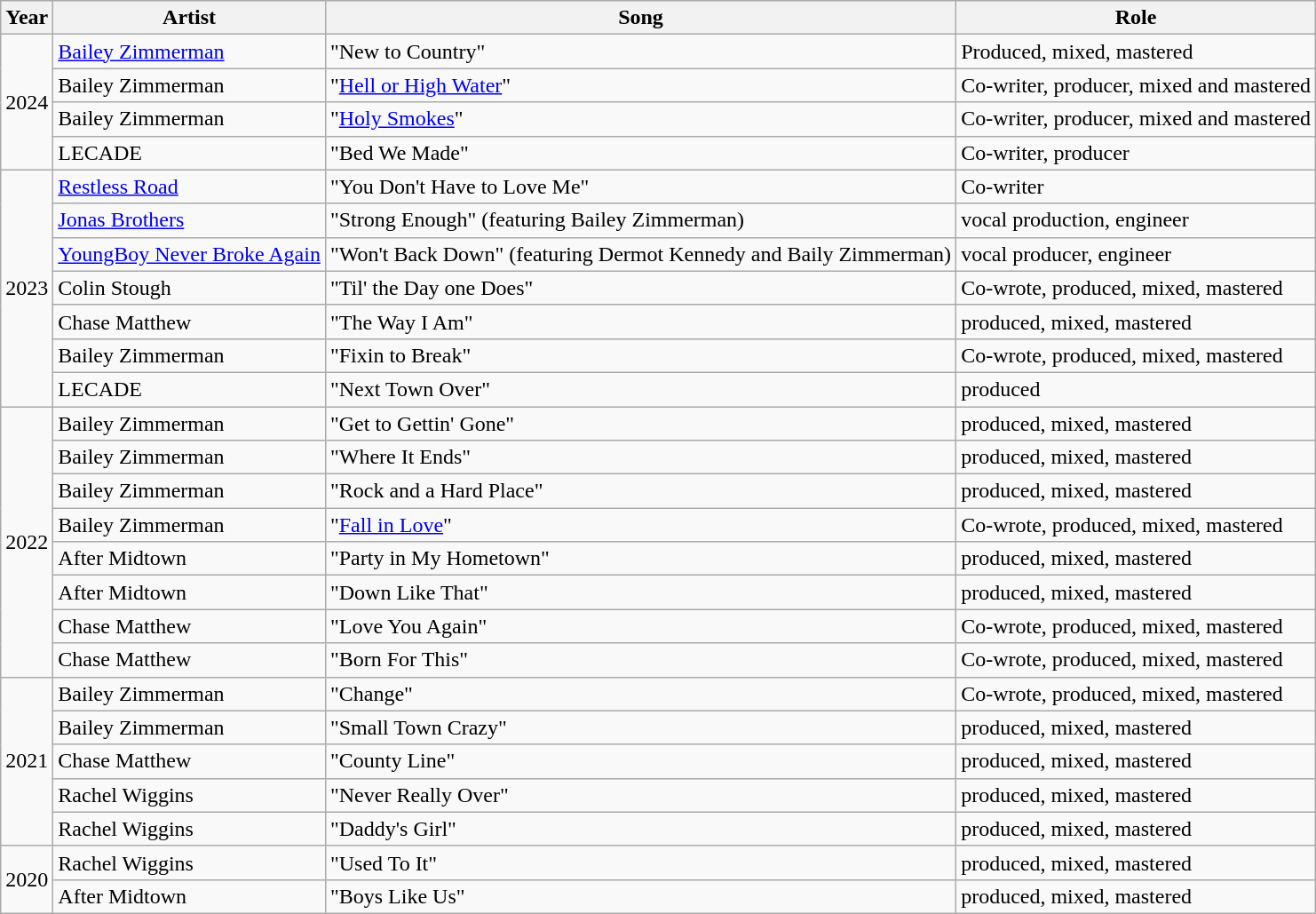<table class="wikitable sortable">
<tr>
<th>Year</th>
<th>Artist</th>
<th>Song</th>
<th>Role</th>
</tr>
<tr>
<td rowspan="4">2024</td>
<td><a href='#'>Bailey Zimmerman</a></td>
<td>"New to Country"</td>
<td>Produced, mixed, mastered</td>
</tr>
<tr>
<td>Bailey Zimmerman</td>
<td>"<a href='#'>Hell or High Water</a>"</td>
<td>Co-writer, producer, mixed and mastered</td>
</tr>
<tr>
<td>Bailey Zimmerman</td>
<td>"<a href='#'>Holy Smokes</a>"</td>
<td>Co-writer, producer, mixed and mastered</td>
</tr>
<tr>
<td>LECADE</td>
<td>"Bed We Made"</td>
<td>Co-writer, producer</td>
</tr>
<tr>
<td rowspan="7">2023</td>
<td><a href='#'>Restless Road</a></td>
<td>"You Don't Have to Love Me"</td>
<td>Co-writer</td>
</tr>
<tr>
<td><a href='#'>Jonas Brothers</a></td>
<td>"Strong Enough" (featuring Bailey Zimmerman)</td>
<td>vocal production, engineer</td>
</tr>
<tr>
<td><a href='#'>YoungBoy Never Broke Again</a></td>
<td>"Won't Back Down" (featuring Dermot Kennedy and Baily Zimmerman)</td>
<td>vocal producer, engineer</td>
</tr>
<tr>
<td>Colin Stough</td>
<td>"Til' the Day one Does"</td>
<td>Co-wrote, produced, mixed, mastered</td>
</tr>
<tr>
<td>Chase Matthew</td>
<td>"The Way I Am"</td>
<td>produced, mixed, mastered</td>
</tr>
<tr>
<td>Bailey Zimmerman</td>
<td>"Fixin to Break"</td>
<td>Co-wrote, produced, mixed, mastered</td>
</tr>
<tr>
<td>LECADE</td>
<td>"Next Town Over"</td>
<td>produced</td>
</tr>
<tr>
<td rowspan="8">2022</td>
<td>Bailey Zimmerman</td>
<td>"Get to Gettin' Gone"</td>
<td>produced, mixed, mastered</td>
</tr>
<tr>
<td>Bailey Zimmerman</td>
<td>"Where It Ends"</td>
<td>produced, mixed, mastered</td>
</tr>
<tr>
<td>Bailey Zimmerman</td>
<td>"Rock and a Hard Place"</td>
<td>produced, mixed, mastered</td>
</tr>
<tr>
<td>Bailey Zimmerman</td>
<td>"<a href='#'>Fall in Love</a>"</td>
<td>Co-wrote, produced, mixed, mastered</td>
</tr>
<tr>
<td>After Midtown</td>
<td>"Party in My Hometown"</td>
<td>produced, mixed, mastered</td>
</tr>
<tr>
<td>After Midtown</td>
<td>"Down Like That"</td>
<td>produced, mixed, mastered</td>
</tr>
<tr>
<td>Chase Matthew</td>
<td>"Love You Again"</td>
<td>Co-wrote, produced, mixed, mastered</td>
</tr>
<tr>
<td>Chase Matthew</td>
<td>"Born For This"</td>
<td>Co-wrote, produced, mixed, mastered</td>
</tr>
<tr>
<td rowspan="5">2021</td>
<td>Bailey Zimmerman</td>
<td>"Change"</td>
<td>Co-wrote, produced, mixed, mastered</td>
</tr>
<tr>
<td>Bailey Zimmerman</td>
<td>"Small Town Crazy"</td>
<td>produced, mixed, mastered</td>
</tr>
<tr>
<td>Chase Matthew</td>
<td>"County Line"</td>
<td>produced, mixed, mastered</td>
</tr>
<tr>
<td>Rachel Wiggins</td>
<td>"Never Really Over"</td>
<td>produced, mixed, mastered</td>
</tr>
<tr>
<td>Rachel Wiggins</td>
<td>"Daddy's Girl"</td>
<td>produced, mixed, mastered</td>
</tr>
<tr>
<td rowspan="2">2020</td>
<td>Rachel Wiggins</td>
<td>"Used To It"</td>
<td>produced, mixed, mastered</td>
</tr>
<tr>
<td>After Midtown</td>
<td>"Boys Like Us"</td>
<td>produced, mixed, mastered</td>
</tr>
</table>
